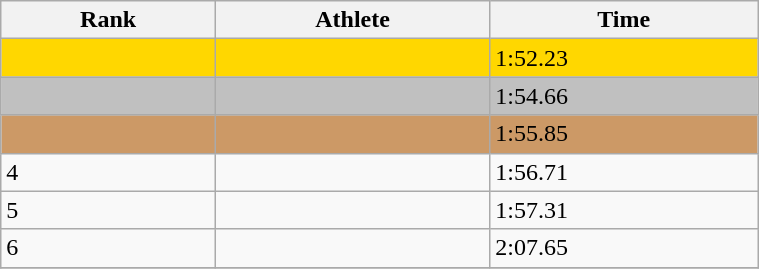<table class="wikitable" width=40%>
<tr>
<th>Rank</th>
<th>Athlete</th>
<th>Time</th>
</tr>
<tr bgcolor=gold>
<td></td>
<td></td>
<td>1:52.23</td>
</tr>
<tr bgcolor=silver>
<td></td>
<td></td>
<td>1:54.66</td>
</tr>
<tr bgcolor=cc9966>
<td></td>
<td></td>
<td>1:55.85</td>
</tr>
<tr>
<td>4</td>
<td></td>
<td>1:56.71</td>
</tr>
<tr>
<td>5</td>
<td></td>
<td>1:57.31</td>
</tr>
<tr>
<td>6</td>
<td></td>
<td>2:07.65</td>
</tr>
<tr>
</tr>
</table>
